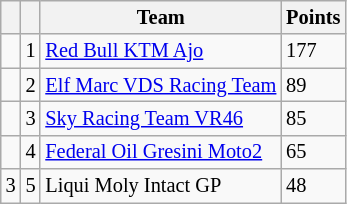<table class="wikitable" style="font-size: 85%;">
<tr>
<th></th>
<th></th>
<th>Team</th>
<th>Points</th>
</tr>
<tr>
<td></td>
<td align=center>1</td>
<td> <a href='#'>Red Bull KTM Ajo</a></td>
<td align=left>177</td>
</tr>
<tr>
<td></td>
<td align=center>2</td>
<td> <a href='#'>Elf Marc VDS Racing Team</a></td>
<td align=left>89</td>
</tr>
<tr>
<td></td>
<td align=center>3</td>
<td> <a href='#'>Sky Racing Team VR46</a></td>
<td align=left>85</td>
</tr>
<tr>
<td></td>
<td align=center>4</td>
<td> <a href='#'>Federal Oil Gresini Moto2</a></td>
<td align=left>65</td>
</tr>
<tr>
<td> 3</td>
<td align=center>5</td>
<td> Liqui Moly Intact GP</td>
<td align=left>48</td>
</tr>
</table>
